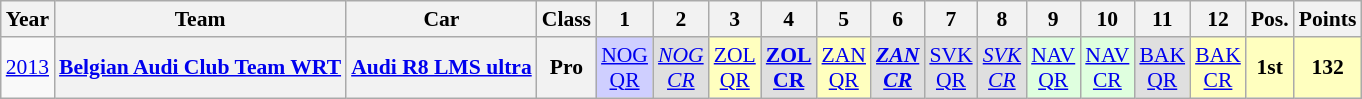<table class="wikitable" border="1" style="text-align:center; font-size:90%;">
<tr>
<th>Year</th>
<th>Team</th>
<th>Car</th>
<th>Class</th>
<th>1</th>
<th>2</th>
<th>3</th>
<th>4</th>
<th>5</th>
<th>6</th>
<th>7</th>
<th>8</th>
<th>9</th>
<th>10</th>
<th>11</th>
<th>12</th>
<th>Pos.</th>
<th>Points</th>
</tr>
<tr>
<td><a href='#'>2013</a></td>
<th><a href='#'>Belgian Audi Club Team WRT</a></th>
<th><a href='#'>Audi R8 LMS ultra</a></th>
<th>Pro</th>
<td style="background:#CFCFFF;"><a href='#'>NOG<br>QR</a><br></td>
<td style="background:#DFDFDF;"><em><a href='#'>NOG<br>CR</a></em><br></td>
<td style="background:#FFFFBF;"><a href='#'>ZOL<br>QR</a><br></td>
<td style="background:#DFDFDF;"><strong><a href='#'>ZOL<br>CR</a></strong><br></td>
<td style="background:#FFFFBF;"><a href='#'>ZAN<br>QR</a><br></td>
<td style="background:#DFDFDF;"><strong><em><a href='#'>ZAN<br>CR</a></em></strong><br></td>
<td style="background:#DFDFDF;"><a href='#'>SVK<br>QR</a><br></td>
<td style="background:#DFDFDF;"><em><a href='#'>SVK<br>CR</a></em><br></td>
<td style="background:#DFFFDF;"><a href='#'>NAV<br>QR</a><br></td>
<td style="background:#DFFFDF;"><a href='#'>NAV<br>CR</a><br></td>
<td style="background:#DFDFDF;"><a href='#'>BAK<br>QR</a><br></td>
<td style="background:#FFFFBF;"><a href='#'>BAK<br>CR</a><br></td>
<td style="background:#FFFFBF;"><strong>1st</strong></td>
<td style="background:#FFFFBF;"><strong>132</strong></td>
</tr>
</table>
